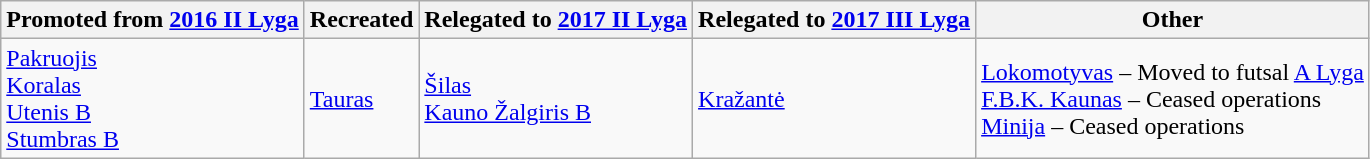<table class="wikitable">
<tr>
<th>Promoted from <a href='#'>2016 II Lyga</a></th>
<th>Recreated</th>
<th>Relegated to <a href='#'>2017 II Lyga</a></th>
<th>Relegated to <a href='#'>2017 III Lyga</a></th>
<th>Other</th>
</tr>
<tr>
<td><a href='#'>Pakruojis</a><br><a href='#'>Koralas</a><br><a href='#'>Utenis B</a><br><a href='#'>Stumbras B</a></td>
<td><a href='#'>Tauras</a></td>
<td><a href='#'>Šilas</a><br><a href='#'>Kauno Žalgiris B</a></td>
<td><a href='#'>Kražantė</a></td>
<td><a href='#'>Lokomotyvas</a> – Moved to futsal <a href='#'>A Lyga</a><br><a href='#'>F.B.K. Kaunas</a> – Ceased operations<br><a href='#'>Minija</a> – Ceased operations</td>
</tr>
</table>
